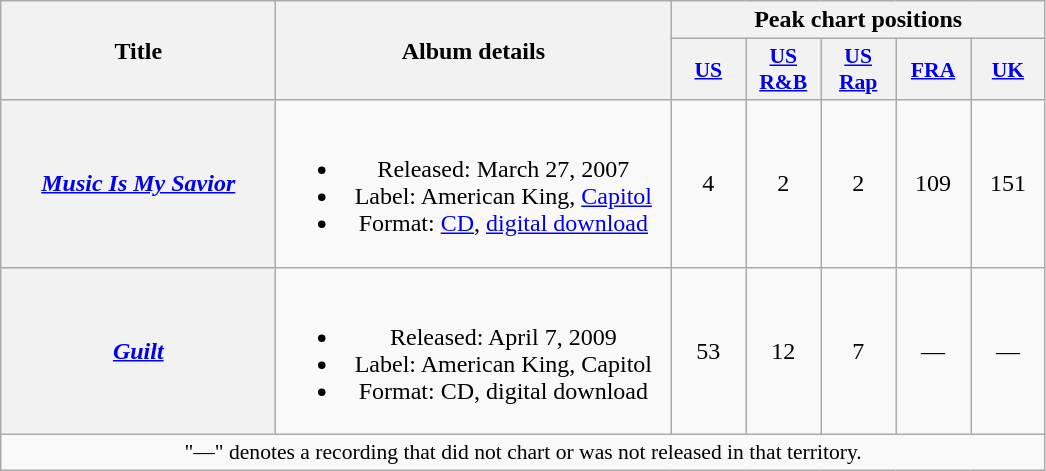<table class="wikitable plainrowheaders" style="text-align:center;">
<tr>
<th scope="col" rowspan="2" style="width:11em;">Title</th>
<th scope="col" rowspan="2" style="width:16em;">Album details</th>
<th scope="col" colspan="5">Peak chart positions</th>
</tr>
<tr>
<th style="width:3em;font-size:90%;"><a href='#'>US</a><br></th>
<th style="width:3em;font-size:90%;"><a href='#'>US<br>R&B</a><br></th>
<th style="width:3em;font-size:90%;"><a href='#'>US Rap</a><br></th>
<th style="width:3em;font-size:90%;"><a href='#'>FRA</a><br></th>
<th style="width:3em;font-size:90%;"><a href='#'>UK</a><br></th>
</tr>
<tr>
<th scope="row"><em><a href='#'>Music Is My Savior</a></em></th>
<td><br><ul><li>Released: March 27, 2007</li><li>Label: American King, <a href='#'>Capitol</a></li><li>Format: <a href='#'>CD</a>, <a href='#'>digital download</a></li></ul></td>
<td>4</td>
<td>2</td>
<td>2</td>
<td>109</td>
<td>151</td>
</tr>
<tr>
<th scope="row"><em><a href='#'>Guilt</a></em></th>
<td><br><ul><li>Released: April 7, 2009</li><li>Label: American King, Capitol</li><li>Format: CD, digital download</li></ul></td>
<td>53</td>
<td>12</td>
<td>7</td>
<td>—</td>
<td>—</td>
</tr>
<tr>
<td colspan="14" style="font-size:90%">"—" denotes a recording that did not chart or was not released in that territory.</td>
</tr>
</table>
